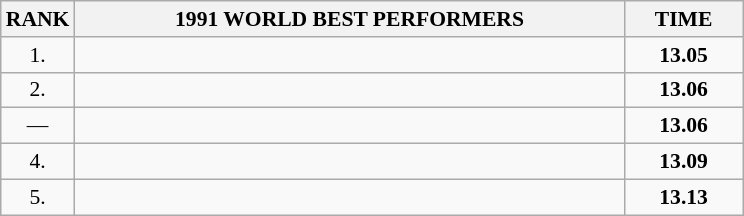<table class="wikitable" style="border-collapse: collapse; font-size: 90%;">
<tr>
<th>RANK</th>
<th align="center" style="width: 25em">1991 WORLD BEST PERFORMERS</th>
<th align="center" style="width: 5em">TIME</th>
</tr>
<tr>
<td align="center">1.</td>
<td></td>
<td align="center"><strong>13.05</strong></td>
</tr>
<tr>
<td align="center">2.</td>
<td></td>
<td align="center"><strong>13.06</strong></td>
</tr>
<tr>
<td align="center">—</td>
<td></td>
<td align="center"><strong>13.06</strong></td>
</tr>
<tr>
<td align="center">4.</td>
<td></td>
<td align="center"><strong>13.09</strong></td>
</tr>
<tr>
<td align="center">5.</td>
<td></td>
<td align="center"><strong>13.13</strong></td>
</tr>
</table>
